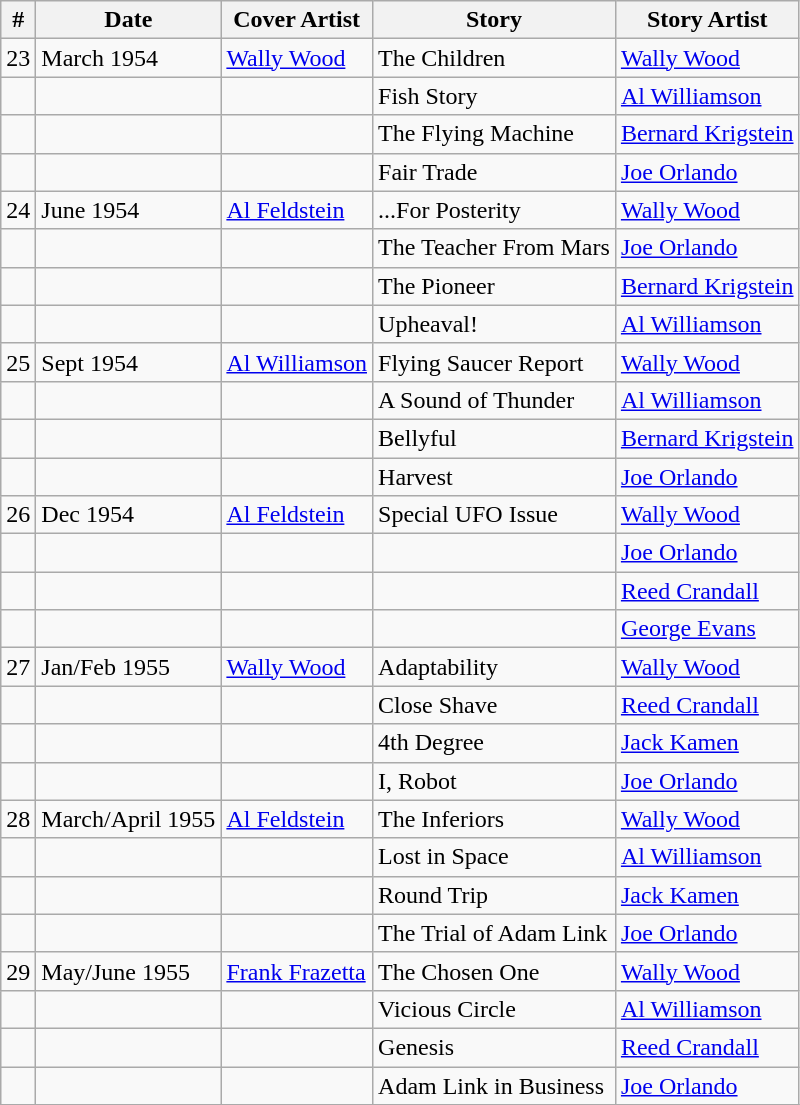<table class="wikitable">
<tr>
<th>#</th>
<th>Date</th>
<th>Cover Artist</th>
<th>Story</th>
<th>Story Artist</th>
</tr>
<tr>
<td>23</td>
<td>March 1954</td>
<td><a href='#'>Wally Wood</a></td>
<td>The Children</td>
<td><a href='#'>Wally Wood</a></td>
</tr>
<tr>
<td></td>
<td></td>
<td></td>
<td>Fish Story</td>
<td><a href='#'>Al Williamson</a></td>
</tr>
<tr>
<td></td>
<td></td>
<td></td>
<td>The Flying Machine</td>
<td><a href='#'>Bernard Krigstein</a></td>
</tr>
<tr>
<td></td>
<td></td>
<td></td>
<td>Fair Trade</td>
<td><a href='#'>Joe Orlando</a></td>
</tr>
<tr>
<td>24</td>
<td>June 1954</td>
<td><a href='#'>Al Feldstein</a></td>
<td>...For Posterity</td>
<td><a href='#'>Wally Wood</a></td>
</tr>
<tr>
<td></td>
<td></td>
<td></td>
<td>The Teacher From Mars</td>
<td><a href='#'>Joe Orlando</a></td>
</tr>
<tr>
<td></td>
<td></td>
<td></td>
<td>The Pioneer</td>
<td><a href='#'>Bernard Krigstein</a></td>
</tr>
<tr>
<td></td>
<td></td>
<td></td>
<td>Upheaval!</td>
<td><a href='#'>Al Williamson</a></td>
</tr>
<tr>
<td>25</td>
<td>Sept 1954</td>
<td><a href='#'>Al Williamson</a></td>
<td>Flying Saucer Report</td>
<td><a href='#'>Wally Wood</a></td>
</tr>
<tr>
<td></td>
<td></td>
<td></td>
<td>A Sound of Thunder</td>
<td><a href='#'>Al Williamson</a></td>
</tr>
<tr>
<td></td>
<td></td>
<td></td>
<td>Bellyful</td>
<td><a href='#'>Bernard Krigstein</a></td>
</tr>
<tr>
<td></td>
<td></td>
<td></td>
<td>Harvest</td>
<td><a href='#'>Joe Orlando</a></td>
</tr>
<tr>
<td>26</td>
<td>Dec 1954</td>
<td><a href='#'>Al Feldstein</a></td>
<td>Special UFO Issue</td>
<td><a href='#'>Wally Wood</a></td>
</tr>
<tr>
<td></td>
<td></td>
<td></td>
<td></td>
<td><a href='#'>Joe Orlando</a></td>
</tr>
<tr>
<td></td>
<td></td>
<td></td>
<td></td>
<td><a href='#'>Reed Crandall</a></td>
</tr>
<tr>
<td></td>
<td></td>
<td></td>
<td></td>
<td><a href='#'>George Evans</a></td>
</tr>
<tr>
<td>27</td>
<td>Jan/Feb 1955</td>
<td><a href='#'>Wally Wood</a></td>
<td>Adaptability</td>
<td><a href='#'>Wally Wood</a></td>
</tr>
<tr>
<td></td>
<td></td>
<td></td>
<td>Close Shave</td>
<td><a href='#'>Reed Crandall</a></td>
</tr>
<tr>
<td></td>
<td></td>
<td></td>
<td>4th Degree</td>
<td><a href='#'>Jack Kamen</a></td>
</tr>
<tr>
<td></td>
<td></td>
<td></td>
<td>I, Robot</td>
<td><a href='#'>Joe Orlando</a></td>
</tr>
<tr>
<td>28</td>
<td>March/April 1955</td>
<td><a href='#'>Al Feldstein</a></td>
<td>The Inferiors</td>
<td><a href='#'>Wally Wood</a></td>
</tr>
<tr>
<td></td>
<td></td>
<td></td>
<td>Lost in Space</td>
<td><a href='#'>Al Williamson</a></td>
</tr>
<tr>
<td></td>
<td></td>
<td></td>
<td>Round Trip</td>
<td><a href='#'>Jack Kamen</a></td>
</tr>
<tr>
<td></td>
<td></td>
<td></td>
<td>The Trial of Adam Link</td>
<td><a href='#'>Joe Orlando</a></td>
</tr>
<tr>
<td>29</td>
<td>May/June 1955</td>
<td><a href='#'>Frank Frazetta</a></td>
<td>The Chosen One</td>
<td><a href='#'>Wally Wood</a></td>
</tr>
<tr>
<td></td>
<td></td>
<td></td>
<td>Vicious Circle</td>
<td><a href='#'>Al Williamson</a></td>
</tr>
<tr>
<td></td>
<td></td>
<td></td>
<td>Genesis</td>
<td><a href='#'>Reed Crandall</a></td>
</tr>
<tr>
<td></td>
<td></td>
<td></td>
<td>Adam Link in Business</td>
<td><a href='#'>Joe Orlando</a></td>
</tr>
<tr>
</tr>
</table>
